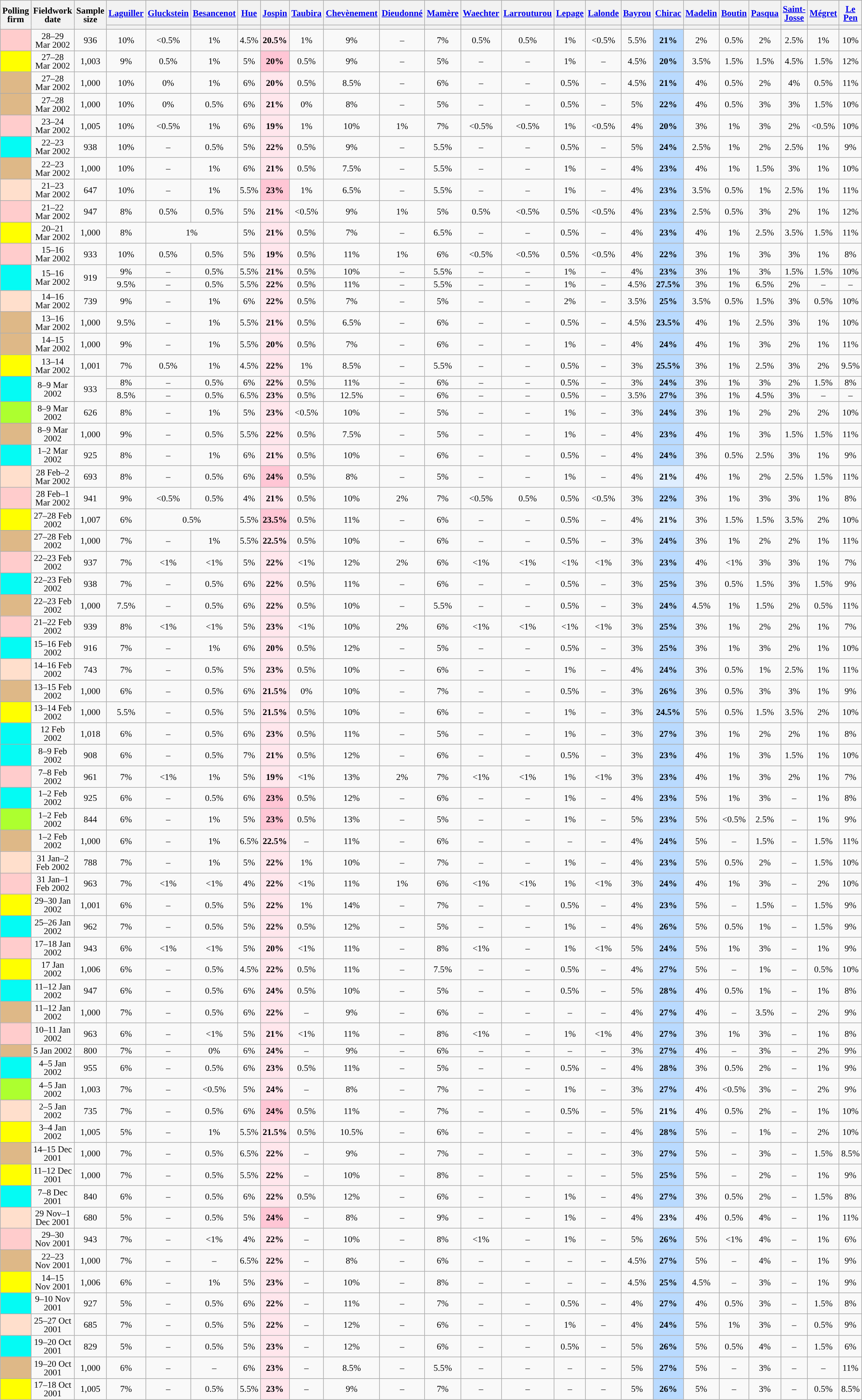<table class="wikitable sortable" style="text-align:center;font-size:90%;line-height:14px;">
<tr style="height:40px;">
<th style="width:100px;" rowspan="2">Polling firm</th>
<th style="width:110px;" rowspan="2">Fieldwork date</th>
<th style="width:35px;" rowspan="2">Sample<br>size</th>
<th class="unsortable" style="width:50px;"><a href='#'>Laguiller</a><br></th>
<th class="unsortable" style="width:50px;"><a href='#'>Gluckstein</a><br></th>
<th class="unsortable" style="width:50px;"><a href='#'>Besancenot</a><br></th>
<th class="unsortable" style="width:50px;"><a href='#'>Hue</a><br></th>
<th class="unsortable" style="width:50px;"><a href='#'>Jospin</a><br></th>
<th class="unsortable" style="width:50px;"><a href='#'>Taubira</a><br></th>
<th class="unsortable" style="width:50px;"><a href='#'>Chevènement</a><br></th>
<th class="unsortable" style="width:50px;"><a href='#'>Dieudonné</a><br></th>
<th class="unsortable" style="width:50px;"><a href='#'>Mamère</a><br></th>
<th class="unsortable" style="width:50px;"><a href='#'>Waechter</a><br></th>
<th class="unsortable" style="width:50px;"><a href='#'>Larrouturou</a><br></th>
<th class="unsortable" style="width:50px;"><a href='#'>Lepage</a><br></th>
<th class="unsortable" style="width:50px;"><a href='#'>Lalonde</a><br></th>
<th class="unsortable" style="width:50px;"><a href='#'>Bayrou</a><br></th>
<th class="unsortable" style="width:50px;"><a href='#'>Chirac</a><br></th>
<th class="unsortable" style="width:50px;"><a href='#'>Madelin</a><br></th>
<th class="unsortable" style="width:50px;"><a href='#'>Boutin</a><br></th>
<th class="unsortable" style="width:50px;"><a href='#'>Pasqua</a><br></th>
<th class="unsortable" style="width:50px;"><a href='#'>Saint-<br>Josse</a><br></th>
<th class="unsortable" style="width:50px;"><a href='#'>Mégret</a><br></th>
<th class="unsortable" style="width:50px;"><a href='#'>Le Pen</a><br></th>
</tr>
<tr>
<th style="background:"></th>
<th style="background:"></th>
<th style="background:"></th>
<th style="background:"></th>
<th style="background:"></th>
<th style="background:"></th>
<th style="background:"></th>
<th style="background:"></th>
<th style="background:"></th>
<th style="background:"></th>
<th style="background:"></th>
<th style="background:"></th>
<th style="background:"></th>
<th style="background:"></th>
<th style="background:"></th>
<th style="background:"></th>
<th style="background:"></th>
<th style="background:"></th>
<th style="background:"></th>
<th style="background:"></th>
<th style="background:"></th>
</tr>
<tr>
<td style="background:#FFCCCC;"></td>
<td data-sort-value="2002-03-29">28–29 Mar 2002</td>
<td>936</td>
<td>10%</td>
<td data-sort-value="0%"><0.5%</td>
<td>1%</td>
<td>4.5%</td>
<td style="background:#FFE6EC;"><strong>20.5%</strong></td>
<td>1%</td>
<td>9%</td>
<td>–</td>
<td>7%</td>
<td>0.5%</td>
<td>0.5%</td>
<td>1%</td>
<td data-sort-value="0%"><0.5%</td>
<td>5.5%</td>
<td style="background:#B9DAFF;"><strong>21%</strong></td>
<td>2%</td>
<td>0.5%</td>
<td>2%</td>
<td>2.5%</td>
<td>1%</td>
<td>10%</td>
</tr>
<tr>
<td style="background:yellow;"></td>
<td data-sort-value="2002-03-28">27–28 Mar 2002</td>
<td>1,003</td>
<td>9%</td>
<td>0.5%</td>
<td>1%</td>
<td>5%</td>
<td style="background:#FFC6D5;"><strong>20%</strong></td>
<td>0.5%</td>
<td>9%</td>
<td>–</td>
<td>5%</td>
<td>–</td>
<td>–</td>
<td>1%</td>
<td>–</td>
<td>4.5%</td>
<td style="background:#B9DAFF;"><strong>20%</strong></td>
<td>3.5%</td>
<td>1.5%</td>
<td>1.5%</td>
<td>4.5%</td>
<td>1.5%</td>
<td>12%</td>
</tr>
<tr>
<td style="background:burlywood;"></td>
<td data-sort-value="2002-03-28">27–28 Mar 2002</td>
<td>1,000</td>
<td>10%</td>
<td>0%</td>
<td>1%</td>
<td>6%</td>
<td style="background:#FFE6EC;"><strong>20%</strong></td>
<td>0.5%</td>
<td>8.5%</td>
<td>–</td>
<td>6%</td>
<td>–</td>
<td>–</td>
<td>0.5%</td>
<td>–</td>
<td>4.5%</td>
<td style="background:#B9DAFF;"><strong>21%</strong></td>
<td>4%</td>
<td>0.5%</td>
<td>2%</td>
<td>4%</td>
<td>0.5%</td>
<td>11%</td>
</tr>
<tr>
<td style="background:burlywood;"></td>
<td data-sort-value="2002-03-28">27–28 Mar 2002</td>
<td>1,000</td>
<td>10%</td>
<td>0%</td>
<td>0.5%</td>
<td>6%</td>
<td style="background:#FFE6EC;"><strong>21%</strong></td>
<td>0%</td>
<td>8%</td>
<td>–</td>
<td>5%</td>
<td>–</td>
<td>–</td>
<td>0.5%</td>
<td>–</td>
<td>5%</td>
<td style="background:#B9DAFF;"><strong>22%</strong></td>
<td>4%</td>
<td>0.5%</td>
<td>3%</td>
<td>3%</td>
<td>1.5%</td>
<td>10%</td>
</tr>
<tr>
<td style="background:#FFCCCC;"></td>
<td data-sort-value="2002-03-24">23–24 Mar 2002</td>
<td>1,005</td>
<td>10%</td>
<td data-sort-value="0%"><0.5%</td>
<td>1%</td>
<td>6%</td>
<td style="background:#FFE6EC;"><strong>19%</strong></td>
<td>1%</td>
<td>10%</td>
<td>1%</td>
<td>7%</td>
<td data-sort-value="0%"><0.5%</td>
<td data-sort-value="0%"><0.5%</td>
<td>1%</td>
<td data-sort-value="0%"><0.5%</td>
<td>4%</td>
<td style="background:#B9DAFF;"><strong>20%</strong></td>
<td>3%</td>
<td>1%</td>
<td>3%</td>
<td>2%</td>
<td data-sort-value="0%"><0.5%</td>
<td>10%</td>
</tr>
<tr>
<td style="background:#04FBF4;"></td>
<td data-sort-value="2002-03-23">22–23 Mar 2002</td>
<td>938</td>
<td>10%</td>
<td>–</td>
<td>0.5%</td>
<td>5%</td>
<td style="background:#FFE6EC;"><strong>22%</strong></td>
<td>0.5%</td>
<td>9%</td>
<td>–</td>
<td>5.5%</td>
<td>–</td>
<td>–</td>
<td>0.5%</td>
<td>–</td>
<td>5%</td>
<td style="background:#B9DAFF;"><strong>24%</strong></td>
<td>2.5%</td>
<td>1%</td>
<td>2%</td>
<td>2.5%</td>
<td>1%</td>
<td>9%</td>
</tr>
<tr>
<td style="background:burlywood;"></td>
<td data-sort-value="2002-03-23">22–23 Mar 2002</td>
<td>1,000</td>
<td>10%</td>
<td>–</td>
<td>1%</td>
<td>6%</td>
<td style="background:#FFE6EC;"><strong>21%</strong></td>
<td>0.5%</td>
<td>7.5%</td>
<td>–</td>
<td>5.5%</td>
<td>–</td>
<td>–</td>
<td>1%</td>
<td>–</td>
<td>4%</td>
<td style="background:#B9DAFF;"><strong>23%</strong></td>
<td>4%</td>
<td>1%</td>
<td>1.5%</td>
<td>3%</td>
<td>1%</td>
<td>10%</td>
</tr>
<tr>
<td style="background:#FFDFCC;"></td>
<td data-sort-value="2002-03-23">21–23 Mar 2002</td>
<td>647</td>
<td>10%</td>
<td>–</td>
<td>1%</td>
<td>5.5%</td>
<td style="background:#FFC6D5;"><strong>23%</strong></td>
<td>1%</td>
<td>6.5%</td>
<td>–</td>
<td>5.5%</td>
<td>–</td>
<td>–</td>
<td>1%</td>
<td>–</td>
<td>4%</td>
<td style="background:#B9DAFF;"><strong>23%</strong></td>
<td>3.5%</td>
<td>0.5%</td>
<td>1%</td>
<td>2.5%</td>
<td>1%</td>
<td>11%</td>
</tr>
<tr>
<td style="background:#FFCCCC;"></td>
<td data-sort-value="2002-03-22">21–22 Mar 2002</td>
<td>947</td>
<td>8%</td>
<td>0.5%</td>
<td>0.5%</td>
<td>5%</td>
<td style="background:#FFE6EC;"><strong>21%</strong></td>
<td data-sort-value="0%"><0.5%</td>
<td>9%</td>
<td>1%</td>
<td>5%</td>
<td>0.5%</td>
<td data-sort-value="0%"><0.5%</td>
<td>0.5%</td>
<td data-sort-value="0%"><0.5%</td>
<td>4%</td>
<td style="background:#B9DAFF;"><strong>23%</strong></td>
<td>2.5%</td>
<td>0.5%</td>
<td>3%</td>
<td>2%</td>
<td>1%</td>
<td>12%</td>
</tr>
<tr>
<td style="background:yellow;"></td>
<td data-sort-value="2002-03-21">20–21 Mar 2002</td>
<td>1,000</td>
<td>8%</td>
<td colspan="2">1%</td>
<td>5%</td>
<td style="background:#FFE6EC;"><strong>21%</strong></td>
<td>0.5%</td>
<td>7%</td>
<td>–</td>
<td>6.5%</td>
<td>–</td>
<td>–</td>
<td>0.5%</td>
<td>–</td>
<td>4%</td>
<td style="background:#B9DAFF;"><strong>23%</strong></td>
<td>4%</td>
<td>1%</td>
<td>2.5%</td>
<td>3.5%</td>
<td>1.5%</td>
<td>11%</td>
</tr>
<tr>
<td style="background:#FFCCCC;"></td>
<td data-sort-value="2002-03-16">15–16 Mar 2002</td>
<td>933</td>
<td>10%</td>
<td>0.5%</td>
<td>0.5%</td>
<td>5%</td>
<td style="background:#FFE6EC;"><strong>19%</strong></td>
<td>0.5%</td>
<td>11%</td>
<td>1%</td>
<td>6%</td>
<td data-sort-value="0%"><0.5%</td>
<td data-sort-value="0%"><0.5%</td>
<td>0.5%</td>
<td data-sort-value="0%"><0.5%</td>
<td>4%</td>
<td style="background:#B9DAFF;"><strong>22%</strong></td>
<td>3%</td>
<td>1%</td>
<td>3%</td>
<td>3%</td>
<td>1%</td>
<td>8%</td>
</tr>
<tr>
<td rowspan="2" style="background:#04FBF4;"></td>
<td rowspan="2" data-sort-value="2002-03-16">15–16 Mar 2002</td>
<td rowspan="2">919</td>
<td>9%</td>
<td>–</td>
<td>0.5%</td>
<td>5.5%</td>
<td style="background:#FFE6EC;"><strong>21%</strong></td>
<td>0.5%</td>
<td>10%</td>
<td>–</td>
<td>5.5%</td>
<td>–</td>
<td>–</td>
<td>1%</td>
<td>–</td>
<td>4%</td>
<td style="background:#B9DAFF;"><strong>23%</strong></td>
<td>3%</td>
<td>1%</td>
<td>3%</td>
<td>1.5%</td>
<td>1.5%</td>
<td>10%</td>
</tr>
<tr>
<td>9.5%</td>
<td>–</td>
<td>0.5%</td>
<td>5.5%</td>
<td style="background:#FFE6EC;"><strong>22%</strong></td>
<td>0.5%</td>
<td>11%</td>
<td>–</td>
<td>5.5%</td>
<td>–</td>
<td>–</td>
<td>1%</td>
<td>–</td>
<td>4.5%</td>
<td style="background:#B9DAFF;"><strong>27.5%</strong></td>
<td>3%</td>
<td>1%</td>
<td>6.5%</td>
<td>2%</td>
<td>–</td>
<td>–</td>
</tr>
<tr>
<td style="background:#FFDFCC;"></td>
<td data-sort-value="2002-03-16">14–16 Mar 2002</td>
<td>739</td>
<td>9%</td>
<td>–</td>
<td>1%</td>
<td>6%</td>
<td style="background:#FFE6EC;"><strong>22%</strong></td>
<td>0.5%</td>
<td>7%</td>
<td>–</td>
<td>5%</td>
<td>–</td>
<td>–</td>
<td>2%</td>
<td>–</td>
<td>3.5%</td>
<td style="background:#B9DAFF;"><strong>25%</strong></td>
<td>3.5%</td>
<td>0.5%</td>
<td>1.5%</td>
<td>3%</td>
<td>0.5%</td>
<td>10%</td>
</tr>
<tr>
<td style="background:burlywood;"></td>
<td data-sort-value="2002-03-16">13–16 Mar 2002</td>
<td>1,000</td>
<td>9.5%</td>
<td>–</td>
<td>1%</td>
<td>5.5%</td>
<td style="background:#FFE6EC;"><strong>21%</strong></td>
<td>0.5%</td>
<td>6.5%</td>
<td>–</td>
<td>6%</td>
<td>–</td>
<td>–</td>
<td>0.5%</td>
<td>–</td>
<td>4.5%</td>
<td style="background:#B9DAFF;"><strong>23.5%</strong></td>
<td>4%</td>
<td>1%</td>
<td>2.5%</td>
<td>3%</td>
<td>1%</td>
<td>10%</td>
</tr>
<tr>
<td style="background:burlywood;"></td>
<td data-sort-value="2002-03-15">14–15 Mar 2002</td>
<td>1,000</td>
<td>9%</td>
<td>–</td>
<td>1%</td>
<td>5.5%</td>
<td style="background:#FFE6EC;"><strong>20%</strong></td>
<td>0.5%</td>
<td>7%</td>
<td>–</td>
<td>6%</td>
<td>–</td>
<td>–</td>
<td>1%</td>
<td>–</td>
<td>4%</td>
<td style="background:#B9DAFF;"><strong>24%</strong></td>
<td>4%</td>
<td>1%</td>
<td>3%</td>
<td>2%</td>
<td>1%</td>
<td>11%</td>
</tr>
<tr>
<td style="background:yellow;"></td>
<td data-sort-value="2002-03-14">13–14 Mar 2002</td>
<td>1,001</td>
<td>7%</td>
<td>0.5%</td>
<td>1%</td>
<td>4.5%</td>
<td style="background:#FFE6EC;"><strong>22%</strong></td>
<td>1%</td>
<td>8.5%</td>
<td>–</td>
<td>5.5%</td>
<td>–</td>
<td>–</td>
<td>0.5%</td>
<td>–</td>
<td>3%</td>
<td style="background:#B9DAFF;"><strong>25.5%</strong></td>
<td>3%</td>
<td>1%</td>
<td>2.5%</td>
<td>3%</td>
<td>2%</td>
<td>9.5%</td>
</tr>
<tr>
<td rowspan="2" style="background:#04FBF4;"></td>
<td rowspan="2" data-sort-value="2002-03-09">8–9 Mar 2002</td>
<td rowspan="2">933</td>
<td>8%</td>
<td>–</td>
<td>0.5%</td>
<td>6%</td>
<td style="background:#FFE6EC;"><strong>22%</strong></td>
<td>0.5%</td>
<td>11%</td>
<td>–</td>
<td>6%</td>
<td>–</td>
<td>–</td>
<td>0.5%</td>
<td>–</td>
<td>3%</td>
<td style="background:#B9DAFF;"><strong>24%</strong></td>
<td>3%</td>
<td>1%</td>
<td>3%</td>
<td>2%</td>
<td>1.5%</td>
<td>8%</td>
</tr>
<tr>
<td>8.5%</td>
<td>–</td>
<td>0.5%</td>
<td>6.5%</td>
<td style="background:#FFE6EC;"><strong>23%</strong></td>
<td>0.5%</td>
<td>12.5%</td>
<td>–</td>
<td>6%</td>
<td>–</td>
<td>–</td>
<td>0.5%</td>
<td>–</td>
<td>3.5%</td>
<td style="background:#B9DAFF;"><strong>27%</strong></td>
<td>3%</td>
<td>1%</td>
<td>4.5%</td>
<td>3%</td>
<td>–</td>
<td>–</td>
</tr>
<tr>
<td style="background:GreenYellow;"></td>
<td data-sort-value="2002-03-09">8–9 Mar 2002</td>
<td>626</td>
<td>8%</td>
<td>–</td>
<td>1%</td>
<td>5%</td>
<td style="background:#FFE6EC;"><strong>23%</strong></td>
<td data-sort-value="0%"><0.5%</td>
<td>10%</td>
<td>–</td>
<td>5%</td>
<td>–</td>
<td>–</td>
<td>1%</td>
<td>–</td>
<td>3%</td>
<td style="background:#B9DAFF;"><strong>24%</strong></td>
<td>3%</td>
<td>1%</td>
<td>2%</td>
<td>2%</td>
<td>2%</td>
<td>10%</td>
</tr>
<tr>
<td style="background:burlywood;"></td>
<td data-sort-value="2002-03-09">8–9 Mar 2002</td>
<td>1,000</td>
<td>9%</td>
<td>–</td>
<td>0.5%</td>
<td>5.5%</td>
<td style="background:#FFE6EC;"><strong>22%</strong></td>
<td>0.5%</td>
<td>7.5%</td>
<td>–</td>
<td>5%</td>
<td>–</td>
<td>–</td>
<td>1%</td>
<td>–</td>
<td>4%</td>
<td style="background:#B9DAFF;"><strong>23%</strong></td>
<td>4%</td>
<td>1%</td>
<td>3%</td>
<td>1.5%</td>
<td>1.5%</td>
<td>11%</td>
</tr>
<tr>
<td style="background:#04FBF4;"></td>
<td data-sort-value="2002-03-02">1–2 Mar 2002</td>
<td>925</td>
<td>8%</td>
<td>–</td>
<td>1%</td>
<td>6%</td>
<td style="background:#FFE6EC;"><strong>21%</strong></td>
<td>0.5%</td>
<td>10%</td>
<td>–</td>
<td>6%</td>
<td>–</td>
<td>–</td>
<td>0.5%</td>
<td>–</td>
<td>4%</td>
<td style="background:#B9DAFF;"><strong>24%</strong></td>
<td>3%</td>
<td>0.5%</td>
<td>2.5%</td>
<td>3%</td>
<td>1%</td>
<td>9%</td>
</tr>
<tr>
<td style="background:#FFDFCC;"></td>
<td data-sort-value="2002-03-02">28 Feb–2 Mar 2002</td>
<td>693</td>
<td>8%</td>
<td>–</td>
<td>0.5%</td>
<td>6%</td>
<td style="background:#FFC6D5;"><strong>24%</strong></td>
<td>0.5%</td>
<td>8%</td>
<td>–</td>
<td>5%</td>
<td>–</td>
<td>–</td>
<td>1%</td>
<td>–</td>
<td>4%</td>
<td style="background:#DFEEFF;"><strong>21%</strong></td>
<td>4%</td>
<td>1%</td>
<td>2%</td>
<td>2.5%</td>
<td>1.5%</td>
<td>11%</td>
</tr>
<tr>
<td style="background:#FFCCCC;"></td>
<td data-sort-value="2002-03-01">28 Feb–1 Mar 2002</td>
<td>941</td>
<td>9%</td>
<td data-sort-value="0%"><0.5%</td>
<td>0.5%</td>
<td>4%</td>
<td style="background:#FFE6EC;"><strong>21%</strong></td>
<td>0.5%</td>
<td>10%</td>
<td>2%</td>
<td>7%</td>
<td data-sort-value="0%"><0.5%</td>
<td>0.5%</td>
<td>0.5%</td>
<td data-sort-value="0%"><0.5%</td>
<td>3%</td>
<td style="background:#B9DAFF;"><strong>22%</strong></td>
<td>3%</td>
<td>1%</td>
<td>3%</td>
<td>3%</td>
<td>1%</td>
<td>8%</td>
</tr>
<tr>
<td style="background:yellow;"></td>
<td data-sort-value="2002-02-28">27–28 Feb 2002</td>
<td>1,007</td>
<td>6%</td>
<td colspan="2">0.5%</td>
<td>5.5%</td>
<td style="background:#FFC6D5;"><strong>23.5%</strong></td>
<td>0.5%</td>
<td>11%</td>
<td>–</td>
<td>6%</td>
<td>–</td>
<td>–</td>
<td>0.5%</td>
<td>–</td>
<td>4%</td>
<td style="background:#DFEEFF;"><strong>21%</strong></td>
<td>3%</td>
<td>1.5%</td>
<td>1.5%</td>
<td>3.5%</td>
<td>2%</td>
<td>10%</td>
</tr>
<tr>
<td style="background:burlywood;"></td>
<td data-sort-value="2002-02-28">27–28 Feb 2002</td>
<td>1,000</td>
<td>7%</td>
<td>–</td>
<td>1%</td>
<td>5.5%</td>
<td style="background:#FFE6EC;"><strong>22.5%</strong></td>
<td>0.5%</td>
<td>10%</td>
<td>–</td>
<td>6%</td>
<td>–</td>
<td>–</td>
<td>0.5%</td>
<td>–</td>
<td>3%</td>
<td style="background:#B9DAFF;"><strong>24%</strong></td>
<td>3%</td>
<td>1%</td>
<td>2%</td>
<td>2%</td>
<td>1%</td>
<td>11%</td>
</tr>
<tr>
<td style="background:#FFCCCC;"></td>
<td data-sort-value="2002-02-23">22–23 Feb 2002</td>
<td>937</td>
<td>7%</td>
<td data-sort-value="0%"><1%</td>
<td data-sort-value="0%"><1%</td>
<td>5%</td>
<td style="background:#FFE6EC;"><strong>22%</strong></td>
<td data-sort-value="0%"><1%</td>
<td>12%</td>
<td>2%</td>
<td>6%</td>
<td data-sort-value="0%"><1%</td>
<td data-sort-value="0%"><1%</td>
<td data-sort-value="0%"><1%</td>
<td data-sort-value="0%"><1%</td>
<td>3%</td>
<td style="background:#B9DAFF;"><strong>23%</strong></td>
<td>4%</td>
<td data-sort-value="0%"><1%</td>
<td>3%</td>
<td>3%</td>
<td>1%</td>
<td>7%</td>
</tr>
<tr>
<td style="background:#04FBF4;"></td>
<td data-sort-value="2002-02-23">22–23 Feb 2002</td>
<td>938</td>
<td>7%</td>
<td>–</td>
<td>0.5%</td>
<td>6%</td>
<td style="background:#FFE6EC;"><strong>22%</strong></td>
<td>0.5%</td>
<td>11%</td>
<td>–</td>
<td>6%</td>
<td>–</td>
<td>–</td>
<td>0.5%</td>
<td>–</td>
<td>3%</td>
<td style="background:#B9DAFF;"><strong>25%</strong></td>
<td>3%</td>
<td>0.5%</td>
<td>1.5%</td>
<td>3%</td>
<td>1.5%</td>
<td>9%</td>
</tr>
<tr>
<td style="background:burlywood;"></td>
<td data-sort-value="2002-02-23">22–23 Feb 2002</td>
<td>1,000</td>
<td>7.5%</td>
<td>–</td>
<td>0.5%</td>
<td>6%</td>
<td style="background:#FFE6EC;"><strong>22%</strong></td>
<td>0.5%</td>
<td>10%</td>
<td>–</td>
<td>5.5%</td>
<td>–</td>
<td>–</td>
<td>0.5%</td>
<td>–</td>
<td>3%</td>
<td style="background:#B9DAFF;"><strong>24%</strong></td>
<td>4.5%</td>
<td>1%</td>
<td>1.5%</td>
<td>2%</td>
<td>0.5%</td>
<td>11%</td>
</tr>
<tr>
<td style="background:#FFCCCC;"></td>
<td data-sort-value="2002-02-22">21–22 Feb 2002</td>
<td>939</td>
<td>8%</td>
<td data-sort-value="0%"><1%</td>
<td data-sort-value="0%"><1%</td>
<td>5%</td>
<td style="background:#FFE6EC;"><strong>23%</strong></td>
<td data-sort-value="0%"><1%</td>
<td>10%</td>
<td>2%</td>
<td>6%</td>
<td data-sort-value="0%"><1%</td>
<td data-sort-value="0%"><1%</td>
<td data-sort-value="0%"><1%</td>
<td data-sort-value="0%"><1%</td>
<td>3%</td>
<td style="background:#B9DAFF;"><strong>25%</strong></td>
<td>3%</td>
<td>1%</td>
<td>2%</td>
<td>2%</td>
<td>1%</td>
<td>7%</td>
</tr>
<tr>
<td style="background:#04FBF4;"></td>
<td data-sort-value="2002-02-16">15–16 Feb 2002</td>
<td>916</td>
<td>7%</td>
<td>–</td>
<td>1%</td>
<td>6%</td>
<td style="background:#FFE6EC;"><strong>20%</strong></td>
<td>0.5%</td>
<td>12%</td>
<td>–</td>
<td>5%</td>
<td>–</td>
<td>–</td>
<td>0.5%</td>
<td>–</td>
<td>3%</td>
<td style="background:#B9DAFF;"><strong>25%</strong></td>
<td>3%</td>
<td>1%</td>
<td>3%</td>
<td>2%</td>
<td>1%</td>
<td>10%</td>
</tr>
<tr>
<td style="background:#FFDFCC;"></td>
<td data-sort-value="2002-02-16">14–16 Feb 2002</td>
<td>743</td>
<td>7%</td>
<td>–</td>
<td>0.5%</td>
<td>5%</td>
<td style="background:#FFE6EC;"><strong>23%</strong></td>
<td>0.5%</td>
<td>10%</td>
<td>–</td>
<td>6%</td>
<td>–</td>
<td>–</td>
<td>1%</td>
<td>–</td>
<td>4%</td>
<td style="background:#B9DAFF;"><strong>24%</strong></td>
<td>3%</td>
<td>0.5%</td>
<td>1%</td>
<td>2.5%</td>
<td>1%</td>
<td>11%</td>
</tr>
<tr>
<td style="background:burlywood;"></td>
<td data-sort-value="2002-02-15">13–15 Feb 2002</td>
<td>1,000</td>
<td>6%</td>
<td>–</td>
<td>0.5%</td>
<td>6%</td>
<td style="background:#FFE6EC;"><strong>21.5%</strong></td>
<td>0%</td>
<td>10%</td>
<td>–</td>
<td>7%</td>
<td>–</td>
<td>–</td>
<td>0.5%</td>
<td>–</td>
<td>3%</td>
<td style="background:#B9DAFF;"><strong>26%</strong></td>
<td>3%</td>
<td>0.5%</td>
<td>3%</td>
<td>3%</td>
<td>1%</td>
<td>9%</td>
</tr>
<tr>
<td style="background:yellow;"></td>
<td data-sort-value="2002-02-14">13–14 Feb 2002</td>
<td>1,000</td>
<td>5.5%</td>
<td>–</td>
<td>0.5%</td>
<td>5%</td>
<td style="background:#FFE6EC;"><strong>21.5%</strong></td>
<td>0.5%</td>
<td>10%</td>
<td>–</td>
<td>6%</td>
<td>–</td>
<td>–</td>
<td>1%</td>
<td>–</td>
<td>3%</td>
<td style="background:#B9DAFF;"><strong>24.5%</strong></td>
<td>5%</td>
<td>0.5%</td>
<td>1.5%</td>
<td>3.5%</td>
<td>2%</td>
<td>10%</td>
</tr>
<tr>
<td style="background:#04FBF4;"></td>
<td data-sort-value="2002-02-12">12 Feb 2002</td>
<td>1,018</td>
<td>6%</td>
<td>–</td>
<td>0.5%</td>
<td>6%</td>
<td style="background:#FFE6EC;"><strong>23%</strong></td>
<td>0.5%</td>
<td>11%</td>
<td>–</td>
<td>5%</td>
<td>–</td>
<td>–</td>
<td>1%</td>
<td>–</td>
<td>3%</td>
<td style="background:#B9DAFF;"><strong>27%</strong></td>
<td>3%</td>
<td>1%</td>
<td>2%</td>
<td>2%</td>
<td>1%</td>
<td>8%</td>
</tr>
<tr>
<td style="background:#04FBF4;"></td>
<td data-sort-value="2002-02-09">8–9 Feb 2002</td>
<td>908</td>
<td>6%</td>
<td>–</td>
<td>0.5%</td>
<td>7%</td>
<td style="background:#FFE6EC;"><strong>21%</strong></td>
<td>0.5%</td>
<td>12%</td>
<td>–</td>
<td>6%</td>
<td>–</td>
<td>–</td>
<td>0.5%</td>
<td>–</td>
<td>3%</td>
<td style="background:#B9DAFF;"><strong>23%</strong></td>
<td>4%</td>
<td>1%</td>
<td>3%</td>
<td>1.5%</td>
<td>1%</td>
<td>10%</td>
</tr>
<tr>
<td style="background:#FFCCCC;"></td>
<td data-sort-value="2002-02-08">7–8 Feb 2002</td>
<td>961</td>
<td>7%</td>
<td data-sort-value="0%"><1%</td>
<td>1%</td>
<td>5%</td>
<td style="background:#FFE6EC;"><strong>19%</strong></td>
<td data-sort-value="0%"><1%</td>
<td>13%</td>
<td>2%</td>
<td>7%</td>
<td data-sort-value="0%"><1%</td>
<td data-sort-value="0%"><1%</td>
<td>1%</td>
<td data-sort-value="0%"><1%</td>
<td>3%</td>
<td style="background:#B9DAFF;"><strong>23%</strong></td>
<td>4%</td>
<td>1%</td>
<td>3%</td>
<td>2%</td>
<td>1%</td>
<td>7%</td>
</tr>
<tr>
<td style="background:#04FBF4;"></td>
<td data-sort-value="2002-02-02">1–2 Feb 2002</td>
<td>925</td>
<td>6%</td>
<td>–</td>
<td>0.5%</td>
<td>6%</td>
<td style="background:#FFC6D5;"><strong>23%</strong></td>
<td>0.5%</td>
<td>12%</td>
<td>–</td>
<td>6%</td>
<td>–</td>
<td>–</td>
<td>1%</td>
<td>–</td>
<td>4%</td>
<td style="background:#B9DAFF;"><strong>23%</strong></td>
<td>5%</td>
<td>1%</td>
<td>3%</td>
<td>–</td>
<td>1%</td>
<td>8%</td>
</tr>
<tr>
<td style="background:GreenYellow;"></td>
<td data-sort-value="2002-02-02">1–2 Feb 2002</td>
<td>844</td>
<td>6%</td>
<td>–</td>
<td>1%</td>
<td>5%</td>
<td style="background:#FFC6D5;"><strong>23%</strong></td>
<td>0.5%</td>
<td>13%</td>
<td>–</td>
<td>5%</td>
<td>–</td>
<td>–</td>
<td>1%</td>
<td>–</td>
<td>5%</td>
<td style="background:#B9DAFF;"><strong>23%</strong></td>
<td>5%</td>
<td data-sort-value="0%"><0.5%</td>
<td>2.5%</td>
<td>–</td>
<td>1%</td>
<td>9%</td>
</tr>
<tr>
<td style="background:burlywood;"></td>
<td data-sort-value="2002-02-02">1–2 Feb 2002</td>
<td>1,000</td>
<td>6%</td>
<td>–</td>
<td>1%</td>
<td>6.5%</td>
<td style="background:#FFE6EC;"><strong>22.5%</strong></td>
<td>–</td>
<td>11%</td>
<td>–</td>
<td>6%</td>
<td>–</td>
<td>–</td>
<td>–</td>
<td>–</td>
<td>4%</td>
<td style="background:#B9DAFF;"><strong>24%</strong></td>
<td>5%</td>
<td>–</td>
<td>1.5%</td>
<td>–</td>
<td>1.5%</td>
<td>11%</td>
</tr>
<tr>
<td style="background:#FFDFCC;"></td>
<td data-sort-value="2002-02-02">31 Jan–2 Feb 2002</td>
<td>788</td>
<td>7%</td>
<td>–</td>
<td>1%</td>
<td>5%</td>
<td style="background:#FFE6EC;"><strong>22%</strong></td>
<td>1%</td>
<td>10%</td>
<td>–</td>
<td>7%</td>
<td>–</td>
<td>–</td>
<td>1%</td>
<td>–</td>
<td>4%</td>
<td style="background:#B9DAFF;"><strong>23%</strong></td>
<td>5%</td>
<td>0.5%</td>
<td>2%</td>
<td>–</td>
<td>1.5%</td>
<td>10%</td>
</tr>
<tr>
<td style="background:#FFCCCC;"></td>
<td data-sort-value="2002-02-01">31 Jan–1 Feb 2002</td>
<td>963</td>
<td>7%</td>
<td data-sort-value="0%"><1%</td>
<td data-sort-value="0%"><1%</td>
<td>4%</td>
<td style="background:#FFE6EC;"><strong>22%</strong></td>
<td data-sort-value="0%"><1%</td>
<td>11%</td>
<td>1%</td>
<td>6%</td>
<td data-sort-value="0%"><1%</td>
<td data-sort-value="0%"><1%</td>
<td>1%</td>
<td data-sort-value="0%"><1%</td>
<td>3%</td>
<td style="background:#B9DAFF;"><strong>24%</strong></td>
<td>4%</td>
<td>1%</td>
<td>3%</td>
<td>–</td>
<td>2%</td>
<td>10%</td>
</tr>
<tr>
<td style="background:yellow;"></td>
<td data-sort-value="2002-01-30">29–30 Jan 2002</td>
<td>1,001</td>
<td>6%</td>
<td>–</td>
<td>0.5%</td>
<td>5%</td>
<td style="background:#FFE6EC;"><strong>22%</strong></td>
<td>1%</td>
<td>14%</td>
<td>–</td>
<td>7%</td>
<td>–</td>
<td>–</td>
<td>0.5%</td>
<td>–</td>
<td>4%</td>
<td style="background:#B9DAFF;"><strong>23%</strong></td>
<td>5%</td>
<td>–</td>
<td>1.5%</td>
<td>–</td>
<td>1.5%</td>
<td>9%</td>
</tr>
<tr>
<td style="background:#04FBF4;"></td>
<td data-sort-value="2002-01-26">25–26 Jan 2002</td>
<td>962</td>
<td>7%</td>
<td>–</td>
<td>0.5%</td>
<td>5%</td>
<td style="background:#FFE6EC;"><strong>22%</strong></td>
<td>0.5%</td>
<td>12%</td>
<td>–</td>
<td>5%</td>
<td>–</td>
<td>–</td>
<td>1%</td>
<td>–</td>
<td>4%</td>
<td style="background:#B9DAFF;"><strong>26%</strong></td>
<td>5%</td>
<td>0.5%</td>
<td>1%</td>
<td>–</td>
<td>1.5%</td>
<td>9%</td>
</tr>
<tr>
<td style="background:#FFCCCC;"></td>
<td data-sort-value="2002-01-18">17–18 Jan 2002</td>
<td>943</td>
<td>6%</td>
<td data-sort-value="0%"><1%</td>
<td data-sort-value="0%"><1%</td>
<td>5%</td>
<td style="background:#FFE6EC;"><strong>20%</strong></td>
<td data-sort-value="0%"><1%</td>
<td>11%</td>
<td>–</td>
<td>8%</td>
<td data-sort-value="0%"><1%</td>
<td>–</td>
<td>1%</td>
<td data-sort-value="0%"><1%</td>
<td>5%</td>
<td style="background:#B9DAFF;"><strong>24%</strong></td>
<td>5%</td>
<td>1%</td>
<td>3%</td>
<td>–</td>
<td>1%</td>
<td>9%</td>
</tr>
<tr>
<td style="background:yellow;"></td>
<td data-sort-value="2002-01-17">17 Jan 2002</td>
<td>1,006</td>
<td>6%</td>
<td>–</td>
<td>0.5%</td>
<td>4.5%</td>
<td style="background:#FFE6EC;"><strong>22%</strong></td>
<td>0.5%</td>
<td>11%</td>
<td>–</td>
<td>7.5%</td>
<td>–</td>
<td>–</td>
<td>0.5%</td>
<td>–</td>
<td>4%</td>
<td style="background:#B9DAFF;"><strong>27%</strong></td>
<td>5%</td>
<td>–</td>
<td>1%</td>
<td>–</td>
<td>0.5%</td>
<td>10%</td>
</tr>
<tr>
<td style="background:#04FBF4;"></td>
<td data-sort-value="2002-01-12">11–12 Jan 2002</td>
<td>947</td>
<td>6%</td>
<td>–</td>
<td>0.5%</td>
<td>6%</td>
<td style="background:#FFE6EC;"><strong>24%</strong></td>
<td>0.5%</td>
<td>10%</td>
<td>–</td>
<td>5%</td>
<td>–</td>
<td>–</td>
<td>0.5%</td>
<td>–</td>
<td>5%</td>
<td style="background:#B9DAFF;"><strong>28%</strong></td>
<td>4%</td>
<td>0.5%</td>
<td>1%</td>
<td>–</td>
<td>1%</td>
<td>8%</td>
</tr>
<tr>
<td style="background:burlywood;"></td>
<td data-sort-value="2002-01-12">11–12 Jan 2002</td>
<td>1,000</td>
<td>7%</td>
<td>–</td>
<td>0.5%</td>
<td>6%</td>
<td style="background:#FFE6EC;"><strong>22%</strong></td>
<td>–</td>
<td>9%</td>
<td>–</td>
<td>6%</td>
<td>–</td>
<td>–</td>
<td>–</td>
<td>–</td>
<td>4%</td>
<td style="background:#B9DAFF;"><strong>27%</strong></td>
<td>4%</td>
<td>–</td>
<td>3.5%</td>
<td>–</td>
<td>2%</td>
<td>9%</td>
</tr>
<tr>
<td style="background:#FFCCCC;"></td>
<td data-sort-value="2002-01-11">10–11 Jan 2002</td>
<td>963</td>
<td>6%</td>
<td>–</td>
<td data-sort-value="0%"><1%</td>
<td>5%</td>
<td style="background:#FFE6EC;"><strong>21%</strong></td>
<td data-sort-value="0%"><1%</td>
<td>11%</td>
<td>–</td>
<td>8%</td>
<td data-sort-value="0%"><1%</td>
<td>–</td>
<td>1%</td>
<td data-sort-value="0%"><1%</td>
<td>4%</td>
<td style="background:#B9DAFF;"><strong>27%</strong></td>
<td>3%</td>
<td>1%</td>
<td>3%</td>
<td>–</td>
<td>1%</td>
<td>8%</td>
</tr>
<tr>
<td style="background:burlywood;"></td>
<td data-sort-value="2002-01-05">5 Jan 2002</td>
<td>800</td>
<td>7%</td>
<td>–</td>
<td>0%</td>
<td>6%</td>
<td style="background:#FFE6EC;"><strong>24%</strong></td>
<td>–</td>
<td>9%</td>
<td>–</td>
<td>6%</td>
<td>–</td>
<td>–</td>
<td>–</td>
<td>–</td>
<td>3%</td>
<td style="background:#B9DAFF;"><strong>27%</strong></td>
<td>4%</td>
<td>–</td>
<td>3%</td>
<td>–</td>
<td>2%</td>
<td>9%</td>
</tr>
<tr>
<td style="background:#04FBF4;"></td>
<td data-sort-value="2002-01-05">4–5 Jan 2002</td>
<td>955</td>
<td>6%</td>
<td>–</td>
<td>0.5%</td>
<td>6%</td>
<td style="background:#FFE6EC;"><strong>23%</strong></td>
<td>0.5%</td>
<td>11%</td>
<td>–</td>
<td>5%</td>
<td>–</td>
<td>–</td>
<td>0.5%</td>
<td>–</td>
<td>4%</td>
<td style="background:#B9DAFF;"><strong>28%</strong></td>
<td>3%</td>
<td>0.5%</td>
<td>2%</td>
<td>–</td>
<td>1%</td>
<td>9%</td>
</tr>
<tr>
<td style="background:GreenYellow;"></td>
<td data-sort-value="2002-01-05">4–5 Jan 2002</td>
<td>1,003</td>
<td>7%</td>
<td>–</td>
<td data-sort-value="0%"><0.5%</td>
<td>5%</td>
<td style="background:#FFE6EC;"><strong>24%</strong></td>
<td>–</td>
<td>8%</td>
<td>–</td>
<td>7%</td>
<td>–</td>
<td>–</td>
<td>1%</td>
<td>–</td>
<td>3%</td>
<td style="background:#B9DAFF;"><strong>27%</strong></td>
<td>4%</td>
<td data-sort-value="0%"><0.5%</td>
<td>3%</td>
<td>–</td>
<td>2%</td>
<td>9%</td>
</tr>
<tr>
<td style="background:#FFDFCC;"></td>
<td data-sort-value="2002-01-05">2–5 Jan 2002</td>
<td>735</td>
<td>7%</td>
<td>–</td>
<td>0.5%</td>
<td>6%</td>
<td style="background:#FFC6D5;"><strong>24%</strong></td>
<td>0.5%</td>
<td>11%</td>
<td>–</td>
<td>7%</td>
<td>–</td>
<td>–</td>
<td>0.5%</td>
<td>–</td>
<td>5%</td>
<td style="background:#DFEEFF;"><strong>21%</strong></td>
<td>4%</td>
<td>0.5%</td>
<td>2%</td>
<td>–</td>
<td>1%</td>
<td>10%</td>
</tr>
<tr>
<td style="background:yellow;"></td>
<td data-sort-value="2002-01-04">3–4 Jan 2002</td>
<td>1,005</td>
<td>5%</td>
<td>–</td>
<td>1%</td>
<td>5.5%</td>
<td style="background:#FFE6EC;"><strong>21.5%</strong></td>
<td>0.5%</td>
<td>10.5%</td>
<td>–</td>
<td>6%</td>
<td>–</td>
<td>–</td>
<td>–</td>
<td>–</td>
<td>4%</td>
<td style="background:#B9DAFF;"><strong>28%</strong></td>
<td>5%</td>
<td>–</td>
<td>1%</td>
<td>–</td>
<td>2%</td>
<td>10%</td>
</tr>
<tr>
<td style="background:burlywood;"></td>
<td data-sort-value="2001-12-15">14–15 Dec 2001</td>
<td>1,000</td>
<td>7%</td>
<td>–</td>
<td>0.5%</td>
<td>6.5%</td>
<td style="background:#FFE6EC;"><strong>22%</strong></td>
<td>–</td>
<td>9%</td>
<td>–</td>
<td>7%</td>
<td>–</td>
<td>–</td>
<td>–</td>
<td>–</td>
<td>3%</td>
<td style="background:#B9DAFF;"><strong>27%</strong></td>
<td>5%</td>
<td>–</td>
<td>3%</td>
<td>–</td>
<td>1.5%</td>
<td>8.5%</td>
</tr>
<tr>
<td style="background:yellow;"></td>
<td data-sort-value="2001-12-12">11–12 Dec 2001</td>
<td>1,000</td>
<td>7%</td>
<td>–</td>
<td>0.5%</td>
<td>5.5%</td>
<td style="background:#FFE6EC;"><strong>22%</strong></td>
<td>–</td>
<td>10%</td>
<td>–</td>
<td>8%</td>
<td>–</td>
<td>–</td>
<td>–</td>
<td>–</td>
<td>5%</td>
<td style="background:#B9DAFF;"><strong>25%</strong></td>
<td>5%</td>
<td>–</td>
<td>2%</td>
<td>–</td>
<td>1%</td>
<td>9%</td>
</tr>
<tr>
<td style="background:#04FBF4;"></td>
<td data-sort-value="2001-12-08">7–8 Dec 2001</td>
<td>840</td>
<td>6%</td>
<td>–</td>
<td>0.5%</td>
<td>6%</td>
<td style="background:#FFE6EC;"><strong>22%</strong></td>
<td>0.5%</td>
<td>12%</td>
<td>–</td>
<td>6%</td>
<td>–</td>
<td>–</td>
<td>1%</td>
<td>–</td>
<td>4%</td>
<td style="background:#B9DAFF;"><strong>27%</strong></td>
<td>3%</td>
<td>0.5%</td>
<td>2%</td>
<td>–</td>
<td>1.5%</td>
<td>8%</td>
</tr>
<tr>
<td style="background:#FFDFCC;"></td>
<td data-sort-value="2001-12-01">29 Nov–1 Dec 2001</td>
<td>680</td>
<td>5%</td>
<td>–</td>
<td>0.5%</td>
<td>5%</td>
<td style="background:#FFC6D5;"><strong>24%</strong></td>
<td>–</td>
<td>8%</td>
<td>–</td>
<td>9%</td>
<td>–</td>
<td>–</td>
<td>1%</td>
<td>–</td>
<td>4%</td>
<td style="background:#DFEEFF;"><strong>23%</strong></td>
<td>4%</td>
<td>0.5%</td>
<td>4%</td>
<td>–</td>
<td>1%</td>
<td>11%</td>
</tr>
<tr>
<td style="background:#FFCCCC;"></td>
<td data-sort-value="2001-11-30">29–30 Nov 2001</td>
<td>943</td>
<td>7%</td>
<td>–</td>
<td data-sort-value="0%"><1%</td>
<td>4%</td>
<td style="background:#FFE6EC;"><strong>22%</strong></td>
<td>–</td>
<td>10%</td>
<td>–</td>
<td>8%</td>
<td data-sort-value="0%"><1%</td>
<td>–</td>
<td>1%</td>
<td>–</td>
<td>5%</td>
<td style="background:#B9DAFF;"><strong>26%</strong></td>
<td>5%</td>
<td data-sort-value="0%"><1%</td>
<td>4%</td>
<td>–</td>
<td>1%</td>
<td>6%</td>
</tr>
<tr>
<td style="background:burlywood;"></td>
<td data-sort-value="2001-11-23">22–23 Nov 2001</td>
<td>1,000</td>
<td>7%</td>
<td>–</td>
<td>–</td>
<td>6.5%</td>
<td style="background:#FFE6EC;"><strong>22%</strong></td>
<td>–</td>
<td>8%</td>
<td>–</td>
<td>6%</td>
<td>–</td>
<td>–</td>
<td>–</td>
<td>–</td>
<td>4.5%</td>
<td style="background:#B9DAFF;"><strong>27%</strong></td>
<td>5%</td>
<td>–</td>
<td>4%</td>
<td>–</td>
<td>1%</td>
<td>9%</td>
</tr>
<tr>
<td style="background:yellow;"></td>
<td data-sort-value="2001-11-15">14–15 Nov 2001</td>
<td>1,006</td>
<td>6%</td>
<td>–</td>
<td>1%</td>
<td>5%</td>
<td style="background:#FFE6EC;"><strong>23%</strong></td>
<td>–</td>
<td>10%</td>
<td>–</td>
<td>8%</td>
<td>–</td>
<td>–</td>
<td>–</td>
<td>–</td>
<td>4.5%</td>
<td style="background:#B9DAFF;"><strong>25%</strong></td>
<td>4.5%</td>
<td>–</td>
<td>3%</td>
<td>–</td>
<td>1%</td>
<td>9%</td>
</tr>
<tr>
<td style="background:#04FBF4;"></td>
<td data-sort-value="2001-11-10">9–10 Nov 2001</td>
<td>927</td>
<td>5%</td>
<td>–</td>
<td>0.5%</td>
<td>6%</td>
<td style="background:#FFE6EC;"><strong>22%</strong></td>
<td>–</td>
<td>11%</td>
<td>–</td>
<td>7%</td>
<td>–</td>
<td>–</td>
<td>0.5%</td>
<td>–</td>
<td>4%</td>
<td style="background:#B9DAFF;"><strong>27%</strong></td>
<td>4%</td>
<td>0.5%</td>
<td>3%</td>
<td>–</td>
<td>1.5%</td>
<td>8%</td>
</tr>
<tr>
<td style="background:#FFDFCC;"></td>
<td data-sort-value="2001-10-27">25–27 Oct 2001</td>
<td>685</td>
<td>7%</td>
<td>–</td>
<td>0.5%</td>
<td>5%</td>
<td style="background:#FFE6EC;"><strong>22%</strong></td>
<td>–</td>
<td>12%</td>
<td>–</td>
<td>6%</td>
<td>–</td>
<td>–</td>
<td>1%</td>
<td>–</td>
<td>4%</td>
<td style="background:#B9DAFF;"><strong>24%</strong></td>
<td>5%</td>
<td>1%</td>
<td>3%</td>
<td>–</td>
<td>0.5%</td>
<td>9%</td>
</tr>
<tr>
<td style="background:#04FBF4;"></td>
<td data-sort-value="2001-10-20">19–20 Oct 2001</td>
<td>829</td>
<td>5%</td>
<td>–</td>
<td>0.5%</td>
<td>5%</td>
<td style="background:#FFE6EC;"><strong>23%</strong></td>
<td>–</td>
<td>12%</td>
<td>–</td>
<td>6%</td>
<td>–</td>
<td>–</td>
<td>0.5%</td>
<td>–</td>
<td>5%</td>
<td style="background:#B9DAFF;"><strong>26%</strong></td>
<td>5%</td>
<td>0.5%</td>
<td>4%</td>
<td>–</td>
<td>1.5%</td>
<td>6%</td>
</tr>
<tr>
<td style="background:burlywood;"></td>
<td data-sort-value="2001-10-20">19–20 Oct 2001</td>
<td>1,000</td>
<td>6%</td>
<td>–</td>
<td>–</td>
<td>6%</td>
<td style="background:#FFE6EC;"><strong>23%</strong></td>
<td>–</td>
<td>8.5%</td>
<td>–</td>
<td>5.5%</td>
<td>–</td>
<td>–</td>
<td>–</td>
<td>–</td>
<td>5%</td>
<td style="background:#B9DAFF;"><strong>27%</strong></td>
<td>5%</td>
<td>–</td>
<td>3%</td>
<td>–</td>
<td>–</td>
<td>11%</td>
</tr>
<tr>
<td style="background:yellow;"></td>
<td data-sort-value="2001-10-18">17–18 Oct 2001</td>
<td>1,005</td>
<td>7%</td>
<td>–</td>
<td>0.5%</td>
<td>5.5%</td>
<td style="background:#FFE6EC;"><strong>23%</strong></td>
<td>–</td>
<td>9%</td>
<td>–</td>
<td>7%</td>
<td>–</td>
<td>–</td>
<td>–</td>
<td>–</td>
<td>5%</td>
<td style="background:#B9DAFF;"><strong>26%</strong></td>
<td>5%</td>
<td>–</td>
<td>3%</td>
<td>–</td>
<td>0.5%</td>
<td>8.5%</td>
</tr>
</table>
